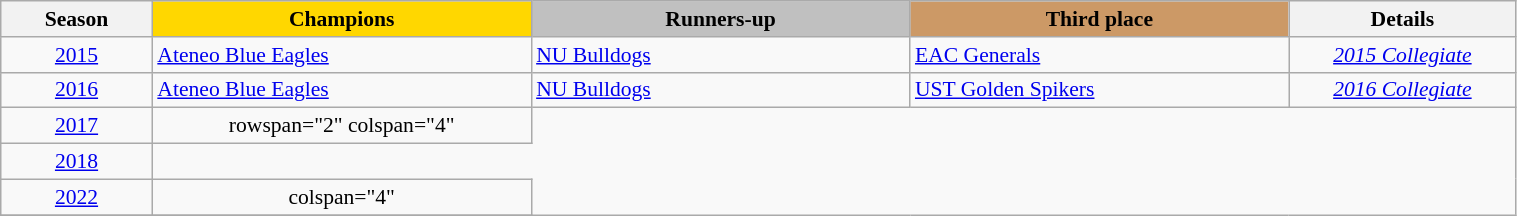<table class=wikitable style="border-collapse: collapse; font-size:90%; text-align: center" width=80%>
<tr>
<th width=10%>Season</th>
<th width=25% style="background:gold">Champions</th>
<th width=25% style="background:silver">Runners-up</th>
<th width=25% style="background:#cc9966">Third place</th>
<th width=15%>Details</th>
</tr>
<tr>
<td><a href='#'>2015</a></td>
<td style="text-align:left"><a href='#'>Ateneo Blue Eagles</a></td>
<td style="text-align:left"><a href='#'>NU Bulldogs</a></td>
<td style="text-align:left"><a href='#'>EAC Generals</a></td>
<td><em><a href='#'>2015 Collegiate</a></em></td>
</tr>
<tr>
<td><a href='#'>2016</a></td>
<td style="text-align:left"><a href='#'>Ateneo Blue Eagles</a></td>
<td style="text-align:left"><a href='#'>NU Bulldogs</a></td>
<td style="text-align:left"><a href='#'>UST Golden Spikers</a></td>
<td><em><a href='#'>2016 Collegiate</a></em></td>
</tr>
<tr>
<td><a href='#'>2017</a></td>
<td>rowspan="2" colspan="4"</td>
</tr>
<tr>
<td><a href='#'>2018</a></td>
</tr>
<tr>
<td><a href='#'>2022</a></td>
<td>colspan="4" </td>
</tr>
<tr>
</tr>
</table>
